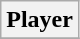<table class="wikitable">
<tr>
<th>Player</th>
</tr>
<tr>
</tr>
</table>
